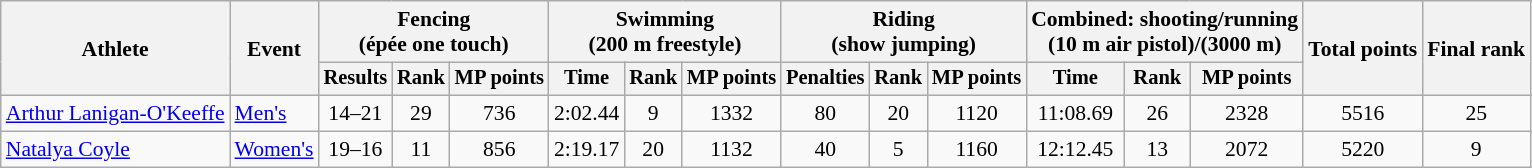<table class="wikitable" style="font-size:90%;">
<tr>
<th rowspan=2>Athlete</th>
<th rowspan=2>Event</th>
<th colspan=3>Fencing<br><span>(épée one touch)</span></th>
<th colspan=3>Swimming<br><span>(200 m freestyle)</span></th>
<th colspan=3>Riding<br><span>(show jumping)</span></th>
<th colspan=3>Combined: shooting/running<br><span>(10 m air pistol)/(3000 m)</span></th>
<th rowspan=2>Total points</th>
<th rowspan=2>Final rank</th>
</tr>
<tr style="font-size:95%">
<th>Results</th>
<th>Rank</th>
<th>MP points</th>
<th>Time</th>
<th>Rank</th>
<th>MP points</th>
<th>Penalties</th>
<th>Rank</th>
<th>MP points</th>
<th>Time</th>
<th>Rank</th>
<th>MP points</th>
</tr>
<tr align=center>
<td align=left><a href='#'>Arthur Lanigan-O'Keeffe</a></td>
<td align=left><a href='#'>Men's</a></td>
<td>14–21</td>
<td>29</td>
<td>736</td>
<td>2:02.44</td>
<td>9</td>
<td>1332</td>
<td>80</td>
<td>20</td>
<td>1120</td>
<td>11:08.69</td>
<td>26</td>
<td>2328</td>
<td>5516</td>
<td>25</td>
</tr>
<tr align=center>
<td align=left><a href='#'>Natalya Coyle</a></td>
<td align=left><a href='#'>Women's</a></td>
<td>19–16</td>
<td>11</td>
<td>856</td>
<td>2:19.17</td>
<td>20</td>
<td>1132</td>
<td>40</td>
<td>5</td>
<td>1160</td>
<td>12:12.45</td>
<td>13</td>
<td>2072</td>
<td>5220</td>
<td>9</td>
</tr>
</table>
